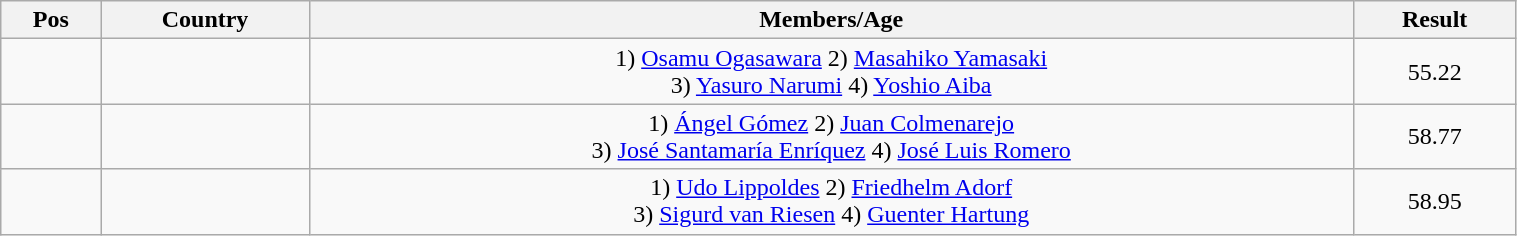<table class="wikitable"  style="text-align:center; width:80%;">
<tr>
<th>Pos</th>
<th>Country</th>
<th>Members/Age</th>
<th>Result</th>
</tr>
<tr>
<td align=center></td>
<td align=left></td>
<td>1) <a href='#'>Osamu Ogasawara</a> 2) <a href='#'>Masahiko Yamasaki</a><br>3) <a href='#'>Yasuro Narumi</a> 4) <a href='#'>Yoshio Aiba</a></td>
<td>55.22</td>
</tr>
<tr>
<td align=center></td>
<td align=left></td>
<td>1) <a href='#'>Ángel Gómez</a> 2) <a href='#'>Juan Colmenarejo</a><br>3) <a href='#'>José Santamaría Enríquez</a> 4) <a href='#'>José Luis Romero</a></td>
<td>58.77</td>
</tr>
<tr>
<td align=center></td>
<td align=left></td>
<td>1) <a href='#'>Udo Lippoldes</a> 2) <a href='#'>Friedhelm Adorf</a><br>3) <a href='#'>Sigurd van Riesen</a> 4) <a href='#'>Guenter Hartung</a></td>
<td>58.95</td>
</tr>
</table>
